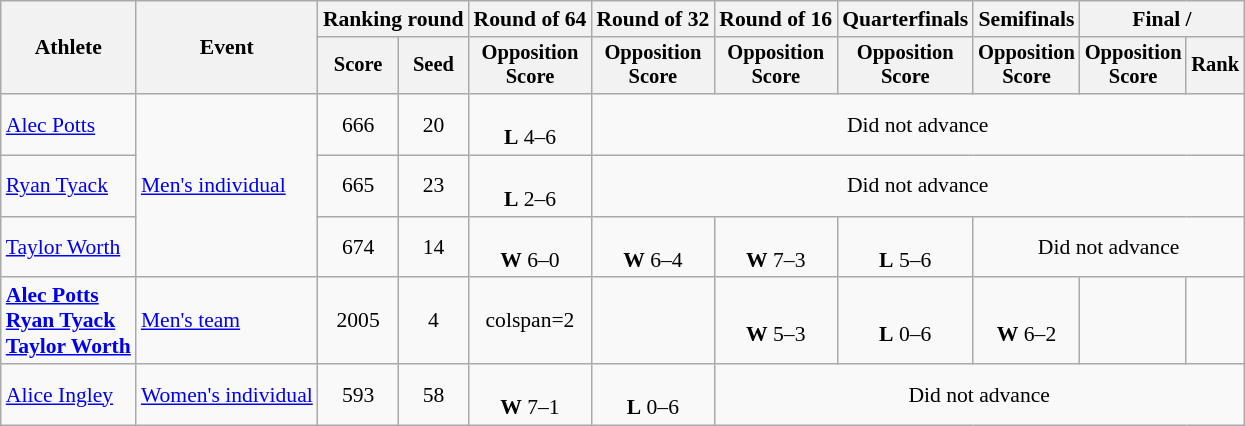<table class="wikitable" style="font-size:90%">
<tr>
<th rowspan=2>Athlete</th>
<th rowspan=2>Event</th>
<th colspan="2">Ranking round</th>
<th>Round of 64</th>
<th>Round of 32</th>
<th>Round of 16</th>
<th>Quarterfinals</th>
<th>Semifinals</th>
<th colspan="2">Final / </th>
</tr>
<tr style="font-size:95%">
<th>Score</th>
<th>Seed</th>
<th>Opposition<br>Score</th>
<th>Opposition<br>Score</th>
<th>Opposition<br>Score</th>
<th>Opposition<br>Score</th>
<th>Opposition<br>Score</th>
<th>Opposition<br>Score</th>
<th>Rank</th>
</tr>
<tr align=center>
<td align=left><a href='#'>Alec Potts</a></td>
<td align=left rowspan=3><a href='#'>Men's individual</a></td>
<td>666</td>
<td>20</td>
<td><br> <strong>L</strong> 4–6</td>
<td colspan=6>Did not advance</td>
</tr>
<tr align=center>
<td align=left><a href='#'>Ryan Tyack</a></td>
<td>665</td>
<td>23</td>
<td><br><strong>L</strong> 2–6</td>
<td colspan=6>Did not advance</td>
</tr>
<tr align=center>
<td align=left><a href='#'>Taylor Worth</a></td>
<td>674</td>
<td>14</td>
<td><br> <strong>W</strong> 6–0</td>
<td><br><strong>W</strong> 6–4</td>
<td><br><strong>W</strong> 7–3</td>
<td><br><strong>L</strong> 5–6</td>
<td colspan=3>Did not advance</td>
</tr>
<tr align=center>
<td align=left><strong><a href='#'>Alec Potts</a><br><a href='#'>Ryan Tyack</a><br><a href='#'>Taylor Worth</a></strong></td>
<td align=left><a href='#'>Men's team</a></td>
<td>2005</td>
<td>4</td>
<td>colspan=2 </td>
<td></td>
<td><br><strong>W</strong> 5–3</td>
<td><br><strong>L</strong> 0–6</td>
<td><br><strong>W</strong> 6–2</td>
<td></td>
</tr>
<tr align=center>
<td align=left><a href='#'>Alice Ingley</a></td>
<td align=left><a href='#'>Women's individual</a></td>
<td>593</td>
<td>58</td>
<td><br><strong>W</strong> 7–1</td>
<td><br><strong>L</strong> 0–6</td>
<td colspan=5>Did not advance</td>
</tr>
</table>
